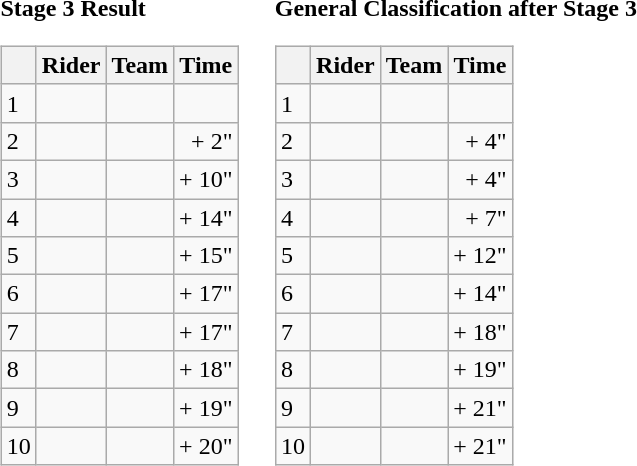<table>
<tr>
<td><strong>Stage 3 Result</strong><br><table class="wikitable">
<tr>
<th></th>
<th>Rider</th>
<th>Team</th>
<th>Time</th>
</tr>
<tr>
<td>1</td>
<td></td>
<td></td>
<td style="text-align:right;"></td>
</tr>
<tr>
<td>2</td>
<td></td>
<td></td>
<td style="text-align:right;">+ 2"</td>
</tr>
<tr>
<td>3</td>
<td></td>
<td></td>
<td style="text-align:right;">+ 10"</td>
</tr>
<tr>
<td>4</td>
<td></td>
<td></td>
<td style="text-align:right;">+ 14"</td>
</tr>
<tr>
<td>5</td>
<td></td>
<td></td>
<td style="text-align:right;">+ 15"</td>
</tr>
<tr>
<td>6</td>
<td></td>
<td></td>
<td style="text-align:right;">+ 17"</td>
</tr>
<tr>
<td>7</td>
<td></td>
<td></td>
<td style="text-align:right;">+ 17"</td>
</tr>
<tr>
<td>8</td>
<td></td>
<td></td>
<td style="text-align:right;">+ 18"</td>
</tr>
<tr>
<td>9</td>
<td></td>
<td></td>
<td style="text-align:right;">+ 19"</td>
</tr>
<tr>
<td>10</td>
<td></td>
<td></td>
<td style="text-align:right;">+ 20"</td>
</tr>
</table>
</td>
<td></td>
<td><strong>General Classification after Stage 3</strong><br><table class="wikitable">
<tr>
<th></th>
<th>Rider</th>
<th>Team</th>
<th>Time</th>
</tr>
<tr>
<td>1</td>
<td> </td>
<td></td>
<td style="text-align:right;"></td>
</tr>
<tr>
<td>2</td>
<td></td>
<td></td>
<td style="text-align:right;">+ 4"</td>
</tr>
<tr>
<td>3</td>
<td></td>
<td></td>
<td style="text-align:right;">+ 4"</td>
</tr>
<tr>
<td>4</td>
<td></td>
<td></td>
<td style="text-align:right;">+ 7"</td>
</tr>
<tr>
<td>5</td>
<td></td>
<td></td>
<td style="text-align:right;">+ 12"</td>
</tr>
<tr>
<td>6</td>
<td></td>
<td></td>
<td style="text-align:right;">+ 14"</td>
</tr>
<tr>
<td>7</td>
<td></td>
<td></td>
<td style="text-align:right;">+ 18"</td>
</tr>
<tr>
<td>8</td>
<td></td>
<td></td>
<td style="text-align:right;">+ 19"</td>
</tr>
<tr>
<td>9</td>
<td></td>
<td></td>
<td style="text-align:right;">+ 21"</td>
</tr>
<tr>
<td>10</td>
<td></td>
<td></td>
<td style="text-align:right;">+ 21"</td>
</tr>
</table>
</td>
</tr>
</table>
